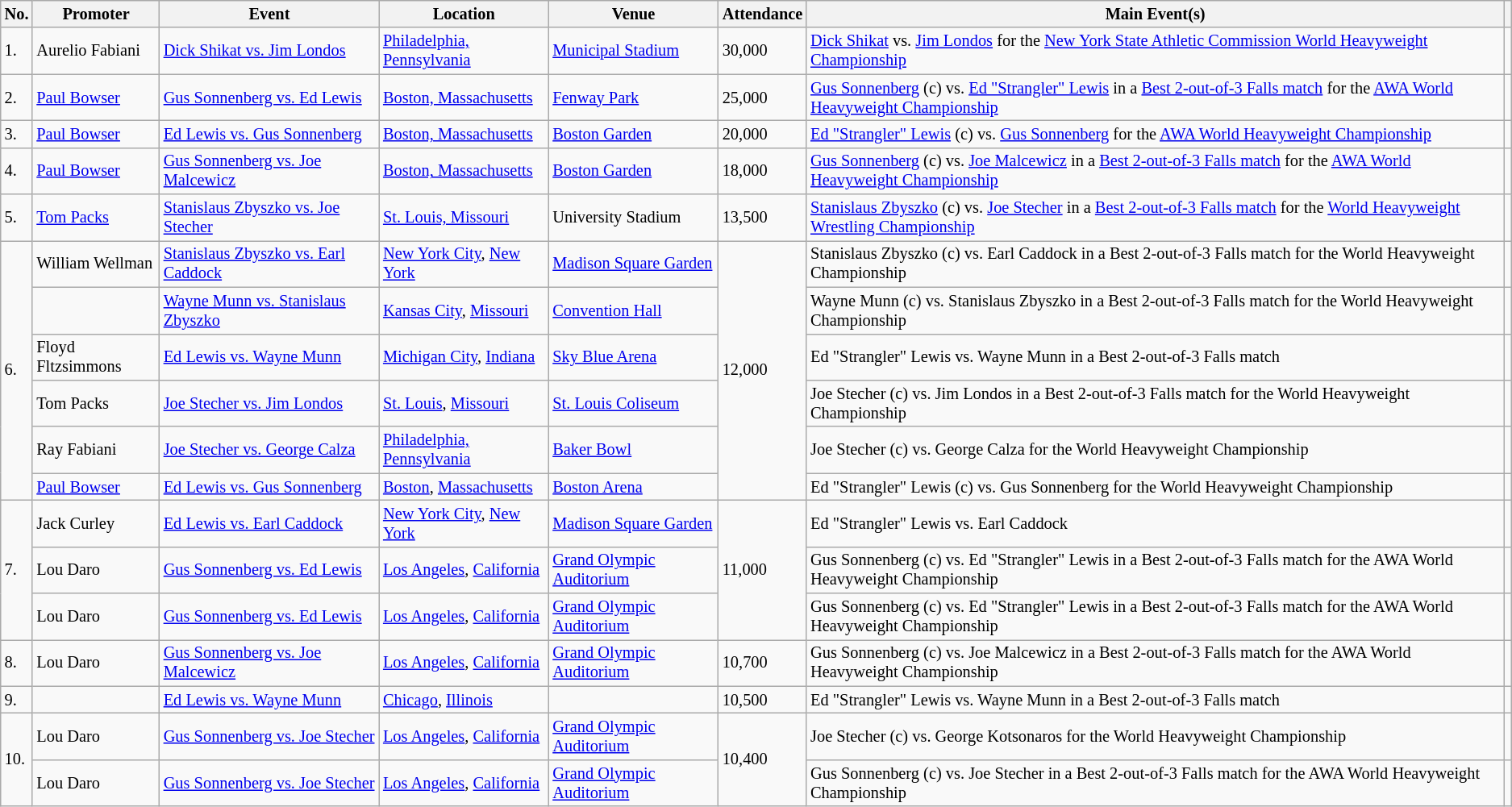<table class="wikitable sortable" style="font-size:85%;">
<tr>
<th>No.</th>
<th>Promoter</th>
<th>Event</th>
<th>Location</th>
<th>Venue</th>
<th>Attendance</th>
<th class=unsortable>Main Event(s)</th>
<th class=unsortable></th>
</tr>
<tr>
<td>1.</td>
<td>Aurelio Fabiani</td>
<td><a href='#'>Dick Shikat vs. Jim Londos</a> <br> </td>
<td><a href='#'>Philadelphia, Pennsylvania</a></td>
<td><a href='#'>Municipal Stadium</a></td>
<td>30,000</td>
<td><a href='#'>Dick Shikat</a> vs. <a href='#'>Jim Londos</a> for the <a href='#'>New York State Athletic Commission World Heavyweight Championship</a></td>
<td></td>
</tr>
<tr>
<td>2.</td>
<td><a href='#'>Paul Bowser</a></td>
<td><a href='#'>Gus Sonnenberg vs. Ed Lewis</a> <br> </td>
<td><a href='#'>Boston, Massachusetts</a></td>
<td><a href='#'>Fenway Park</a></td>
<td>25,000</td>
<td><a href='#'>Gus Sonnenberg</a> (c) vs. <a href='#'>Ed "Strangler" Lewis</a> in a <a href='#'>Best 2-out-of-3 Falls match</a> for the <a href='#'>AWA World Heavyweight Championship</a></td>
<td></td>
</tr>
<tr>
<td>3.</td>
<td><a href='#'>Paul Bowser</a></td>
<td><a href='#'>Ed Lewis vs. Gus Sonnenberg</a> <br> </td>
<td><a href='#'>Boston, Massachusetts</a></td>
<td><a href='#'>Boston Garden</a></td>
<td>20,000</td>
<td><a href='#'>Ed "Strangler" Lewis</a> (c) vs. <a href='#'>Gus Sonnenberg</a> for the <a href='#'>AWA World Heavyweight Championship</a></td>
<td></td>
</tr>
<tr>
<td>4.</td>
<td><a href='#'>Paul Bowser</a></td>
<td><a href='#'>Gus Sonnenberg vs. Joe Malcewicz</a> <br> </td>
<td><a href='#'>Boston, Massachusetts</a></td>
<td><a href='#'>Boston Garden</a></td>
<td>18,000</td>
<td><a href='#'>Gus Sonnenberg</a> (c) vs. <a href='#'>Joe Malcewicz</a> in a <a href='#'>Best 2-out-of-3 Falls match</a> for the <a href='#'>AWA World Heavyweight Championship</a></td>
<td></td>
</tr>
<tr>
<td>5.</td>
<td><a href='#'>Tom Packs</a></td>
<td><a href='#'>Stanislaus Zbyszko vs. Joe Stecher</a> <br> </td>
<td><a href='#'>St. Louis, Missouri</a></td>
<td>University Stadium</td>
<td>13,500</td>
<td><a href='#'>Stanislaus Zbyszko</a> (c) vs. <a href='#'>Joe Stecher</a> in a <a href='#'>Best 2-out-of-3 Falls match</a> for the <a href='#'>World Heavyweight Wrestling Championship</a></td>
<td></td>
</tr>
<tr>
<td rowspan=6>6.</td>
<td>William Wellman</td>
<td><a href='#'>Stanislaus Zbyszko vs. Earl Caddock</a> <br> </td>
<td><a href='#'>New York City</a>, <a href='#'>New York</a></td>
<td><a href='#'>Madison Square Garden</a></td>
<td rowspan=6>12,000</td>
<td>Stanislaus Zbyszko (c) vs. Earl Caddock in a Best 2-out-of-3 Falls match for the World Heavyweight Championship</td>
<td></td>
</tr>
<tr>
<td></td>
<td><a href='#'>Wayne Munn vs. Stanislaus Zbyszko</a> <br> </td>
<td><a href='#'>Kansas City</a>, <a href='#'>Missouri</a></td>
<td><a href='#'>Convention Hall</a></td>
<td>Wayne Munn (c) vs. Stanislaus Zbyszko in a Best 2-out-of-3 Falls match for the World Heavyweight Championship</td>
<td></td>
</tr>
<tr>
<td>Floyd Fltzsimmons</td>
<td><a href='#'>Ed Lewis vs. Wayne Munn</a> <br> </td>
<td><a href='#'>Michigan City</a>, <a href='#'>Indiana</a></td>
<td><a href='#'>Sky Blue Arena</a></td>
<td>Ed "Strangler" Lewis vs. Wayne Munn in a Best 2-out-of-3 Falls match</td>
<td></td>
</tr>
<tr>
<td>Tom Packs</td>
<td><a href='#'>Joe Stecher vs. Jim Londos</a> <br> </td>
<td><a href='#'>St. Louis</a>, <a href='#'>Missouri</a></td>
<td><a href='#'>St. Louis Coliseum</a></td>
<td>Joe Stecher (c) vs. Jim Londos in a Best 2-out-of-3 Falls match for the World Heavyweight Championship</td>
<td></td>
</tr>
<tr>
<td>Ray Fabiani</td>
<td><a href='#'>Joe Stecher vs. George Calza</a> <br> </td>
<td><a href='#'>Philadelphia, Pennsylvania</a></td>
<td><a href='#'>Baker Bowl</a></td>
<td>Joe Stecher (c) vs. George Calza for the World Heavyweight Championship</td>
<td></td>
</tr>
<tr>
<td><a href='#'>Paul Bowser</a></td>
<td><a href='#'>Ed Lewis vs. Gus Sonnenberg</a> <br> </td>
<td><a href='#'>Boston</a>, <a href='#'>Massachusetts</a></td>
<td><a href='#'>Boston Arena</a></td>
<td>Ed "Strangler" Lewis (c) vs. Gus Sonnenberg for the World Heavyweight Championship</td>
<td></td>
</tr>
<tr>
<td rowspan=3>7.</td>
<td>Jack Curley</td>
<td><a href='#'>Ed Lewis vs. Earl Caddock</a> <br> </td>
<td><a href='#'>New York City</a>, <a href='#'>New York</a></td>
<td><a href='#'>Madison Square Garden</a></td>
<td rowspan=3>11,000</td>
<td>Ed "Strangler" Lewis vs. Earl Caddock</td>
<td></td>
</tr>
<tr>
<td>Lou Daro</td>
<td><a href='#'>Gus Sonnenberg vs. Ed Lewis</a> <br> </td>
<td><a href='#'>Los Angeles</a>, <a href='#'>California</a></td>
<td><a href='#'>Grand Olympic Auditorium</a></td>
<td>Gus Sonnenberg (c) vs. Ed "Strangler" Lewis in a Best 2-out-of-3 Falls match for the AWA World Heavyweight Championship</td>
<td></td>
</tr>
<tr>
<td>Lou Daro</td>
<td><a href='#'>Gus Sonnenberg vs. Ed Lewis</a> <br> </td>
<td><a href='#'>Los Angeles</a>, <a href='#'>California</a></td>
<td><a href='#'>Grand Olympic Auditorium</a></td>
<td>Gus Sonnenberg (c) vs. Ed "Strangler" Lewis in a Best 2-out-of-3 Falls match for the AWA World Heavyweight Championship</td>
<td></td>
</tr>
<tr>
<td>8.</td>
<td>Lou Daro</td>
<td><a href='#'>Gus Sonnenberg vs. Joe Malcewicz</a> <br> </td>
<td><a href='#'>Los Angeles</a>, <a href='#'>California</a></td>
<td><a href='#'>Grand Olympic Auditorium</a></td>
<td>10,700</td>
<td>Gus Sonnenberg (c) vs. Joe Malcewicz in a Best 2-out-of-3 Falls match for the AWA World Heavyweight Championship</td>
<td></td>
</tr>
<tr>
<td>9.</td>
<td></td>
<td><a href='#'>Ed Lewis vs. Wayne Munn</a> <br> </td>
<td><a href='#'>Chicago</a>, <a href='#'>Illinois</a></td>
<td></td>
<td>10,500</td>
<td>Ed "Strangler" Lewis vs. Wayne Munn in a Best 2-out-of-3 Falls match</td>
<td></td>
</tr>
<tr>
<td rowspan=2>10.</td>
<td>Lou Daro</td>
<td><a href='#'>Gus Sonnenberg vs. Joe Stecher</a> <br> </td>
<td><a href='#'>Los Angeles</a>, <a href='#'>California</a></td>
<td><a href='#'>Grand Olympic Auditorium</a></td>
<td rowspan=2>10,400</td>
<td>Joe Stecher (c) vs. George Kotsonaros for the World Heavyweight Championship</td>
<td></td>
</tr>
<tr>
<td>Lou Daro</td>
<td><a href='#'>Gus Sonnenberg vs. Joe Stecher</a> <br> </td>
<td><a href='#'>Los Angeles</a>, <a href='#'>California</a></td>
<td><a href='#'>Grand Olympic Auditorium</a></td>
<td>Gus Sonnenberg (c) vs. Joe Stecher in a Best 2-out-of-3 Falls match for the AWA World Heavyweight Championship</td>
<td></td>
</tr>
</table>
